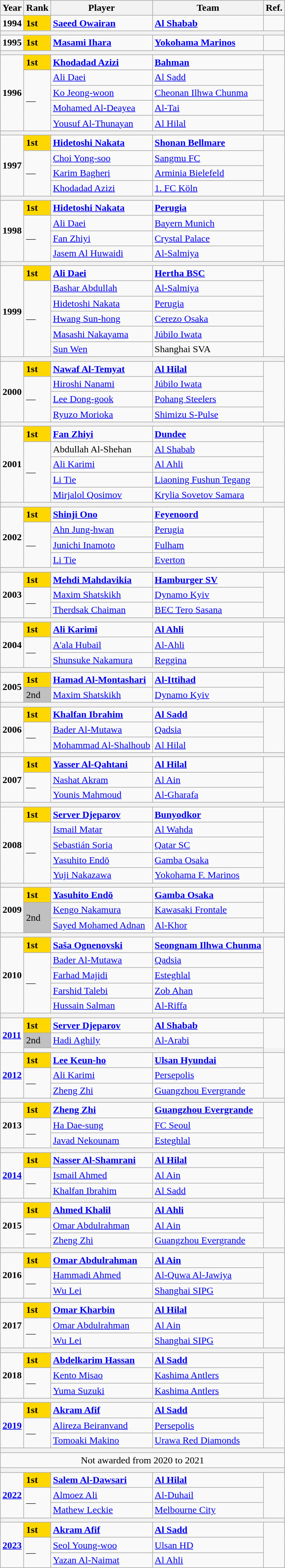<table class="wikitable">
<tr>
<th>Year</th>
<th>Rank</th>
<th>Player</th>
<th>Team</th>
<th>Ref.</th>
</tr>
<tr>
<td><strong>1994</strong></td>
<td scope=col style="background-color: gold"><strong>1st</strong></td>
<td> <strong><a href='#'>Saeed Owairan</a></strong></td>
<td> <strong><a href='#'>Al Shabab</a></strong></td>
<td></td>
</tr>
<tr>
<th colspan="5"></th>
</tr>
<tr>
<td><strong>1995</strong></td>
<td scope=col style="background-color: gold"><strong>1st</strong></td>
<td> <strong><a href='#'>Masami Ihara</a></strong></td>
<td> <strong><a href='#'>Yokohama Marinos</a></strong></td>
<td></td>
</tr>
<tr>
<th colspan="5"></th>
</tr>
<tr>
<td rowspan="5"><strong>1996</strong></td>
<td scope=col style="background-color: gold"><strong>1st</strong></td>
<td> <strong><a href='#'>Khodadad Azizi</a></strong></td>
<td> <strong><a href='#'>Bahman</a></strong></td>
<td rowspan="5"></td>
</tr>
<tr>
<td rowspan="4" scope="col">—</td>
<td> <a href='#'>Ali Daei</a></td>
<td> <a href='#'>Al Sadd</a></td>
</tr>
<tr>
<td> <a href='#'>Ko Jeong-woon</a></td>
<td> <a href='#'>Cheonan Ilhwa Chunma</a></td>
</tr>
<tr>
<td> <a href='#'>Mohamed Al-Deayea</a></td>
<td> <a href='#'>Al-Tai</a></td>
</tr>
<tr>
<td> <a href='#'>Yousuf Al-Thunayan</a></td>
<td> <a href='#'>Al Hilal</a></td>
</tr>
<tr>
<th colspan="5"></th>
</tr>
<tr>
<td rowspan="4"><strong>1997</strong></td>
<td scope=col style="background-color: gold"><strong>1st</strong></td>
<td> <strong><a href='#'>Hidetoshi Nakata</a></strong></td>
<td> <strong><a href='#'>Shonan Bellmare</a></strong></td>
<td rowspan="4"></td>
</tr>
<tr>
<td rowspan="3" scope="col">—</td>
<td> <a href='#'>Choi Yong-soo</a></td>
<td> <a href='#'>Sangmu FC</a></td>
</tr>
<tr>
<td> <a href='#'>Karim Bagheri</a></td>
<td> <a href='#'>Arminia Bielefeld</a></td>
</tr>
<tr>
<td> <a href='#'>Khodadad Azizi</a></td>
<td> <a href='#'>1. FC Köln</a></td>
</tr>
<tr>
<th colspan="5"></th>
</tr>
<tr>
<td rowspan="4"><strong>1998</strong></td>
<td scope=col style="background-color: gold"><strong>1st</strong></td>
<td> <strong><a href='#'>Hidetoshi Nakata</a></strong></td>
<td> <strong><a href='#'>Perugia</a></strong></td>
<td rowspan="4"></td>
</tr>
<tr>
<td rowspan="3" scope="col">—</td>
<td> <a href='#'>Ali Daei</a></td>
<td> <a href='#'>Bayern Munich</a></td>
</tr>
<tr>
<td> <a href='#'>Fan Zhiyi</a></td>
<td> <a href='#'>Crystal Palace</a></td>
</tr>
<tr>
<td> <a href='#'>Jasem Al Huwaidi</a></td>
<td> <a href='#'>Al-Salmiya</a></td>
</tr>
<tr>
<th colspan="5"></th>
</tr>
<tr>
<td rowspan="6"><strong>1999</strong></td>
<td scope=col style="background-color: gold"><strong>1st</strong></td>
<td> <strong><a href='#'>Ali Daei</a></strong></td>
<td> <strong><a href='#'>Hertha BSC</a></strong></td>
<td rowspan="6"></td>
</tr>
<tr>
<td scope=col rowspan="5">—</td>
<td> <a href='#'>Bashar Abdullah</a></td>
<td> <a href='#'>Al-Salmiya</a></td>
</tr>
<tr>
<td> <a href='#'>Hidetoshi Nakata</a></td>
<td> <a href='#'>Perugia</a></td>
</tr>
<tr>
<td> <a href='#'>Hwang Sun-hong</a></td>
<td> <a href='#'>Cerezo Osaka</a></td>
</tr>
<tr>
<td> <a href='#'>Masashi Nakayama</a></td>
<td> <a href='#'>Júbilo Iwata</a></td>
</tr>
<tr>
<td> <a href='#'>Sun Wen</a></td>
<td> Shanghai SVA</td>
</tr>
<tr>
<th colspan="5"></th>
</tr>
<tr>
<td rowspan="4"><strong>2000</strong></td>
<td scope=col style="background-color: gold"><strong>1st</strong></td>
<td> <strong><a href='#'>Nawaf Al-Temyat</a></strong></td>
<td> <strong><a href='#'>Al Hilal</a></strong></td>
<td rowspan="4"></td>
</tr>
<tr>
<td scope=col rowspan="3">—</td>
<td> <a href='#'>Hiroshi Nanami</a></td>
<td> <a href='#'>Júbilo Iwata</a></td>
</tr>
<tr>
<td> <a href='#'>Lee Dong-gook</a></td>
<td> <a href='#'>Pohang Steelers</a></td>
</tr>
<tr>
<td> <a href='#'>Ryuzo Morioka</a></td>
<td> <a href='#'>Shimizu S-Pulse</a></td>
</tr>
<tr>
<th colspan="5"></th>
</tr>
<tr>
<td rowspan="5"><strong>2001</strong></td>
<td scope=col style="background-color: gold"><strong>1st</strong></td>
<td> <strong><a href='#'>Fan Zhiyi</a></strong></td>
<td> <strong><a href='#'>Dundee</a></strong></td>
<td rowspan="5"></td>
</tr>
<tr>
<td rowspan="4" scope="col">—</td>
<td> Abdullah Al-Shehan</td>
<td> <a href='#'>Al Shabab</a></td>
</tr>
<tr>
<td> <a href='#'>Ali Karimi</a></td>
<td> <a href='#'>Al Ahli</a></td>
</tr>
<tr>
<td> <a href='#'>Li Tie</a></td>
<td> <a href='#'>Liaoning Fushun Tegang</a></td>
</tr>
<tr>
<td> <a href='#'>Mirjalol Qosimov</a></td>
<td> <a href='#'>Krylia Sovetov Samara</a></td>
</tr>
<tr>
<th colspan="5"></th>
</tr>
<tr>
<td rowspan="4"><strong>2002</strong></td>
<td scope=col style="background-color: gold"><strong>1st</strong></td>
<td> <strong><a href='#'>Shinji Ono</a></strong></td>
<td> <strong><a href='#'>Feyenoord</a></strong></td>
<td rowspan="4"></td>
</tr>
<tr>
<td scope=col rowspan="3">—</td>
<td> <a href='#'>Ahn Jung-hwan</a></td>
<td> <a href='#'>Perugia</a></td>
</tr>
<tr>
<td> <a href='#'>Junichi Inamoto</a></td>
<td> <a href='#'>Fulham</a></td>
</tr>
<tr>
<td> <a href='#'>Li Tie</a></td>
<td> <a href='#'>Everton</a></td>
</tr>
<tr>
<th colspan="5"></th>
</tr>
<tr>
<td rowspan="3"><strong>2003</strong></td>
<td scope=col style="background-color: gold"><strong>1st</strong></td>
<td> <strong><a href='#'>Mehdi Mahdavikia</a></strong></td>
<td> <strong><a href='#'>Hamburger SV</a></strong></td>
<td rowspan="3"></td>
</tr>
<tr>
<td scope=col rowspan="2">—</td>
<td> <a href='#'>Maxim Shatskikh</a></td>
<td> <a href='#'>Dynamo Kyiv</a></td>
</tr>
<tr>
<td> <a href='#'>Therdsak Chaiman</a></td>
<td> <a href='#'>BEC Tero Sasana</a></td>
</tr>
<tr>
<th colspan="5"></th>
</tr>
<tr>
<td rowspan="3"><strong>2004</strong></td>
<td scope=col style="background-color: gold"><strong>1st</strong></td>
<td> <strong><a href='#'>Ali Karimi</a></strong></td>
<td> <strong><a href='#'>Al Ahli</a></strong></td>
<td rowspan="3"></td>
</tr>
<tr>
<td scope=col rowspan="2">—</td>
<td> <a href='#'>A'ala Hubail</a></td>
<td> <a href='#'>Al-Ahli</a></td>
</tr>
<tr>
<td> <a href='#'>Shunsuke Nakamura</a></td>
<td> <a href='#'>Reggina</a></td>
</tr>
<tr>
<th colspan="5"></th>
</tr>
<tr>
<td rowspan="2"><strong>2005</strong></td>
<td scope=col style="background-color: gold"><strong>1st</strong></td>
<td> <strong><a href='#'>Hamad Al-Montashari</a></strong></td>
<td> <strong><a href='#'>Al-Ittihad</a></strong></td>
<td rowspan="2"></td>
</tr>
<tr>
<td scope=col style="background-color: silver">2nd</td>
<td> <a href='#'>Maxim Shatskikh</a></td>
<td> <a href='#'>Dynamo Kyiv</a></td>
</tr>
<tr>
<th colspan="5"></th>
</tr>
<tr>
<td rowspan="3"><strong>2006</strong></td>
<td scope=col style="background-color: gold"><strong>1st</strong></td>
<td> <strong><a href='#'>Khalfan Ibrahim</a></strong></td>
<td> <strong><a href='#'>Al Sadd</a></strong></td>
<td rowspan="3"></td>
</tr>
<tr>
<td scope=col rowspan="2">—</td>
<td> <a href='#'>Bader Al-Mutawa</a></td>
<td> <a href='#'>Qadsia</a></td>
</tr>
<tr>
<td> <a href='#'>Mohammad Al-Shalhoub</a></td>
<td> <a href='#'>Al Hilal</a></td>
</tr>
<tr>
<th colspan="5"></th>
</tr>
<tr>
<td rowspan="3"><strong>2007</strong></td>
<td scope=col style="background-color: gold"><strong>1st</strong></td>
<td> <strong><a href='#'>Yasser Al-Qahtani</a></strong></td>
<td> <strong><a href='#'>Al Hilal</a></strong></td>
<td rowspan="3"></td>
</tr>
<tr>
<td scope=col rowspan="2">—</td>
<td> <a href='#'>Nashat Akram</a></td>
<td> <a href='#'>Al Ain</a></td>
</tr>
<tr>
<td> <a href='#'>Younis Mahmoud</a></td>
<td> <a href='#'>Al-Gharafa</a></td>
</tr>
<tr>
<th colspan="5"></th>
</tr>
<tr>
<td rowspan="5"><strong>2008</strong></td>
<td scope=col style="background-color: gold"><strong>1st</strong></td>
<td> <strong><a href='#'>Server Djeparov</a></strong></td>
<td> <strong><a href='#'>Bunyodkor</a></strong></td>
<td rowspan="5"></td>
</tr>
<tr>
<td scope=col rowspan="4">—</td>
<td> <a href='#'>Ismail Matar</a></td>
<td> <a href='#'>Al Wahda</a></td>
</tr>
<tr>
<td> <a href='#'>Sebastián Soria</a></td>
<td> <a href='#'>Qatar SC</a></td>
</tr>
<tr>
<td> <a href='#'>Yasuhito Endō</a></td>
<td> <a href='#'>Gamba Osaka</a></td>
</tr>
<tr>
<td> <a href='#'>Yuji Nakazawa</a></td>
<td> <a href='#'>Yokohama F. Marinos</a></td>
</tr>
<tr>
<th colspan="5"></th>
</tr>
<tr>
<td rowspan="3"><strong>2009</strong></td>
<td scope=col style="background-color: gold"><strong>1st</strong></td>
<td> <strong><a href='#'>Yasuhito Endō</a></strong></td>
<td> <strong><a href='#'>Gamba Osaka</a></strong></td>
<td rowspan="3"></td>
</tr>
<tr>
<td rowspan="2" scope=col style="background-color: silver">2nd</td>
<td> <a href='#'>Kengo Nakamura</a></td>
<td> <a href='#'>Kawasaki Frontale</a></td>
</tr>
<tr>
<td> <a href='#'>Sayed Mohamed Adnan</a></td>
<td> <a href='#'>Al-Khor</a></td>
</tr>
<tr>
<th colspan="5"></th>
</tr>
<tr>
<td rowspan="5"><strong>2010</strong></td>
<td scope=col style="background-color: gold"><strong>1st</strong></td>
<td> <strong><a href='#'>Saša Ognenovski</a></strong></td>
<td> <strong><a href='#'>Seongnam Ilhwa Chunma</a></strong></td>
<td rowspan="5"></td>
</tr>
<tr>
<td rowspan="4" scope="col">—</td>
<td> <a href='#'>Bader Al-Mutawa</a></td>
<td> <a href='#'>Qadsia</a></td>
</tr>
<tr>
<td> <a href='#'>Farhad Majidi</a></td>
<td> <a href='#'>Esteghlal</a></td>
</tr>
<tr>
<td> <a href='#'>Farshid Talebi</a></td>
<td> <a href='#'>Zob Ahan</a></td>
</tr>
<tr>
<td> <a href='#'>Hussain Salman</a></td>
<td> <a href='#'>Al-Riffa</a></td>
</tr>
<tr>
<th colspan="5"></th>
</tr>
<tr>
<td rowspan="3"><strong><a href='#'>2011</a></strong></td>
<td scope=col style="background-color: gold"><strong>1st</strong></td>
<td> <strong><a href='#'>Server Djeparov</a></strong></td>
<td> <strong><a href='#'>Al Shabab</a></strong></td>
<td rowspan="3"></td>
</tr>
<tr>
<td scope=col style="background-color: silver">2nd</td>
<td> <a href='#'>Hadi Aghily</a></td>
<td> <a href='#'>Al-Arabi</a></td>
</tr>
<tr>
<th colspan="4"></th>
</tr>
<tr>
<td rowspan="3"><strong><a href='#'>2012</a></strong></td>
<td scope=col style="background-color: gold"><strong>1st</strong></td>
<td> <strong><a href='#'>Lee Keun-ho</a></strong></td>
<td> <strong><a href='#'>Ulsan Hyundai</a></strong></td>
<td rowspan="3"></td>
</tr>
<tr>
<td rowspan="2">—</td>
<td> <a href='#'>Ali Karimi</a></td>
<td> <a href='#'>Persepolis</a></td>
</tr>
<tr>
<td> <a href='#'>Zheng Zhi</a></td>
<td> <a href='#'>Guangzhou Evergrande</a></td>
</tr>
<tr>
<th colspan="5"></th>
</tr>
<tr>
<td rowspan="3"><strong>2013</strong></td>
<td scope=col style="background-color: gold"><strong>1st</strong></td>
<td> <strong><a href='#'>Zheng Zhi</a></strong></td>
<td> <strong><a href='#'>Guangzhou Evergrande</a></strong></td>
<td rowspan="3"></td>
</tr>
<tr>
<td rowspan="2" scope="col">—</td>
<td> <a href='#'>Ha Dae-sung</a></td>
<td> <a href='#'>FC Seoul</a></td>
</tr>
<tr>
<td> <a href='#'>Javad Nekounam</a></td>
<td> <a href='#'>Esteghlal</a></td>
</tr>
<tr>
<th colspan="5"></th>
</tr>
<tr>
<td rowspan="3"><strong><a href='#'>2014</a></strong></td>
<td scope=col style="background-color: gold"><strong>1st</strong></td>
<td> <strong><a href='#'>Nasser Al-Shamrani</a></strong></td>
<td> <strong><a href='#'>Al Hilal</a></strong></td>
<td rowspan="3"></td>
</tr>
<tr>
<td scope=col rowspan="2">—</td>
<td> <a href='#'>Ismail Ahmed</a></td>
<td> <a href='#'>Al Ain</a></td>
</tr>
<tr>
<td> <a href='#'>Khalfan Ibrahim</a></td>
<td> <a href='#'>Al Sadd</a></td>
</tr>
<tr>
<th colspan="5"></th>
</tr>
<tr>
<td rowspan="3"><strong>2015</strong></td>
<td scope=col style="background-color: gold"><strong>1st</strong></td>
<td> <strong><a href='#'>Ahmed Khalil</a></strong></td>
<td> <strong><a href='#'>Al Ahli</a></strong></td>
<td rowspan="3"></td>
</tr>
<tr>
<td scope=col rowspan="2">—</td>
<td> <a href='#'>Omar Abdulrahman</a></td>
<td> <a href='#'>Al Ain</a></td>
</tr>
<tr>
<td> <a href='#'>Zheng Zhi</a></td>
<td> <a href='#'>Guangzhou Evergrande</a></td>
</tr>
<tr>
<th colspan="5"></th>
</tr>
<tr>
<td rowspan="3"><strong>2016</strong></td>
<td scope=col style="background-color: gold"><strong>1st</strong></td>
<td> <strong><a href='#'>Omar Abdulrahman</a></strong></td>
<td> <strong><a href='#'>Al Ain</a></strong></td>
<td rowspan="3"></td>
</tr>
<tr>
<td scope=col rowspan="2">—</td>
<td> <a href='#'>Hammadi Ahmed</a></td>
<td> <a href='#'>Al-Quwa Al-Jawiya</a></td>
</tr>
<tr>
<td> <a href='#'>Wu Lei</a></td>
<td> <a href='#'>Shanghai SIPG</a></td>
</tr>
<tr>
<th colspan="5"></th>
</tr>
<tr>
<td rowspan="3"><strong>2017</strong></td>
<td scope=col style="background-color: gold"><strong>1st</strong></td>
<td> <strong><a href='#'>Omar Kharbin</a></strong></td>
<td> <strong><a href='#'>Al Hilal</a></strong></td>
<td rowspan="3"></td>
</tr>
<tr>
<td rowspan="2">—</td>
<td> <a href='#'>Omar Abdulrahman</a></td>
<td> <a href='#'>Al Ain</a></td>
</tr>
<tr>
<td> <a href='#'>Wu Lei</a></td>
<td> <a href='#'>Shanghai SIPG</a></td>
</tr>
<tr>
<th colspan="5"></th>
</tr>
<tr>
<td rowspan="3"><strong>2018</strong></td>
<td scope=col style="background-color: gold"><strong>1st</strong></td>
<td> <strong><a href='#'>Abdelkarim Hassan</a></strong></td>
<td> <strong><a href='#'>Al Sadd</a></strong></td>
<td rowspan="3"></td>
</tr>
<tr>
<td scope=col rowspan="2">—</td>
<td> <a href='#'>Kento Misao</a></td>
<td> <a href='#'>Kashima Antlers</a></td>
</tr>
<tr>
<td> <a href='#'>Yuma Suzuki</a></td>
<td> <a href='#'>Kashima Antlers</a></td>
</tr>
<tr>
<th colspan="5"></th>
</tr>
<tr>
<td rowspan="3"><strong><a href='#'>2019</a></strong></td>
<td scope=col style="background-color: gold"><strong>1st</strong></td>
<td> <strong><a href='#'>Akram Afif</a></strong></td>
<td> <strong><a href='#'>Al Sadd</a></strong></td>
<td rowspan="3"></td>
</tr>
<tr>
<td rowspan="2">—</td>
<td> <a href='#'>Alireza Beiranvand</a></td>
<td> <a href='#'>Persepolis</a></td>
</tr>
<tr>
<td> <a href='#'>Tomoaki Makino</a></td>
<td> <a href='#'>Urawa Red Diamonds</a></td>
</tr>
<tr>
<th colspan="5"></th>
</tr>
<tr>
<td colspan="5" align="center">Not awarded from 2020 to 2021</td>
</tr>
<tr>
<th colspan="5"></th>
</tr>
<tr>
<td rowspan="3"><strong><a href='#'>2022</a></strong></td>
<td scope=col style="background-color: gold"><strong>1st</strong></td>
<td> <strong><a href='#'>Salem Al-Dawsari</a></strong></td>
<td> <strong><a href='#'>Al Hilal</a></strong></td>
<td rowspan="3"></td>
</tr>
<tr>
<td rowspan="2">—</td>
<td> <a href='#'>Almoez Ali</a></td>
<td> <a href='#'>Al-Duhail</a></td>
</tr>
<tr>
<td> <a href='#'>Mathew Leckie</a></td>
<td> <a href='#'>Melbourne City</a></td>
</tr>
<tr>
<th colspan="5"></th>
</tr>
<tr>
<td rowspan="3"><strong><a href='#'>2023</a></strong></td>
<td scope=col style="background-color: gold"><strong>1st</strong></td>
<td> <strong><a href='#'>Akram Afif</a></strong></td>
<td> <strong><a href='#'>Al Sadd</a></strong></td>
<td rowspan="3"></td>
</tr>
<tr>
<td rowspan="2">—</td>
<td> <a href='#'>Seol Young-woo</a></td>
<td> <a href='#'>Ulsan HD</a></td>
</tr>
<tr>
<td> <a href='#'>Yazan Al-Naimat</a></td>
<td> <a href='#'>Al Ahli</a></td>
</tr>
</table>
